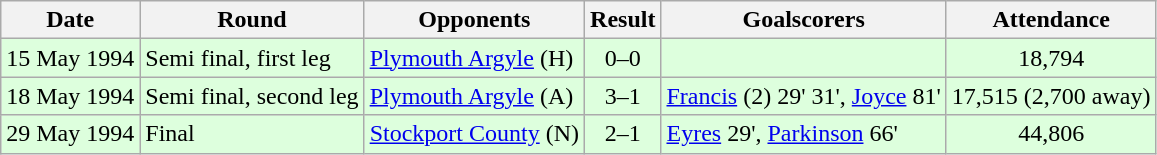<table class="wikitable">
<tr>
<th>Date</th>
<th>Round</th>
<th>Opponents</th>
<th>Result</th>
<th>Goalscorers</th>
<th>Attendance</th>
</tr>
<tr bgcolor="ddffdd">
<td>15 May 1994</td>
<td>Semi final, first leg</td>
<td><a href='#'>Plymouth Argyle</a> (H)</td>
<td align="center">0–0</td>
<td></td>
<td align="center">18,794</td>
</tr>
<tr bgcolor="ddffdd">
<td>18 May 1994</td>
<td>Semi final, second leg</td>
<td><a href='#'>Plymouth Argyle</a> (A)</td>
<td align="center">3–1</td>
<td><a href='#'>Francis</a> (2) 29' 31', <a href='#'>Joyce</a> 81'</td>
<td align="center">17,515 (2,700 away)</td>
</tr>
<tr bgcolor="#ddffdd">
<td>29 May 1994</td>
<td>Final</td>
<td><a href='#'>Stockport County</a> (N)</td>
<td align="center">2–1</td>
<td><a href='#'>Eyres</a> 29', <a href='#'>Parkinson</a> 66'</td>
<td align="center">44,806</td>
</tr>
</table>
